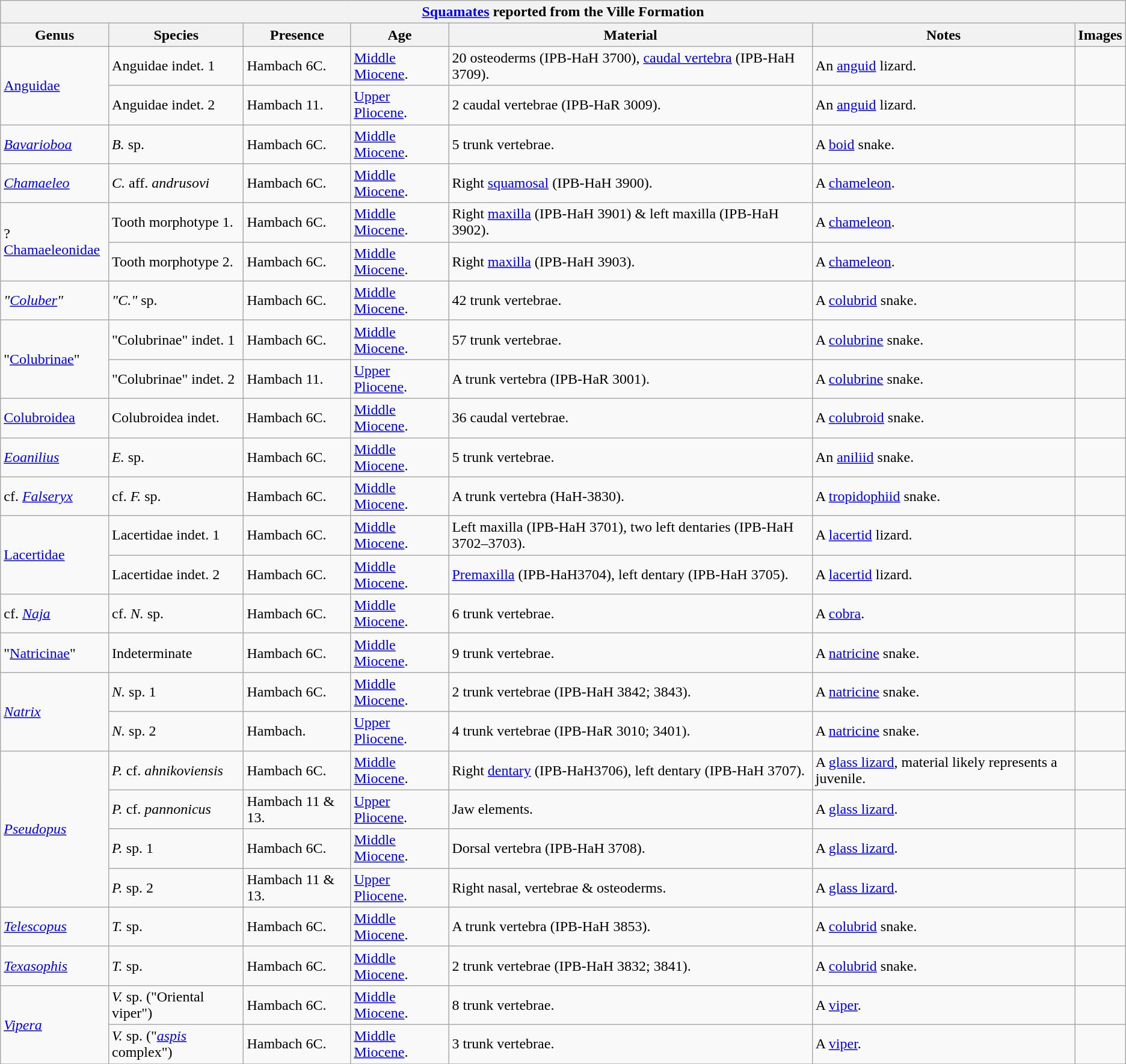<table class="wikitable" align="center">
<tr>
<th colspan="7" align="center"><strong><a href='#'>Squamates</a> reported from the Ville Formation</strong></th>
</tr>
<tr>
<th>Genus</th>
<th>Species</th>
<th>Presence</th>
<th><strong>Age</strong></th>
<th><strong>Material</strong></th>
<th>Notes</th>
<th>Images</th>
</tr>
<tr>
<td rowspan=2><a href='#'>Anguidae</a></td>
<td>Anguidae indet. 1</td>
<td>Hambach 6C.</td>
<td><a href='#'>Middle Miocene</a>.</td>
<td>20 osteoderms (IPB-HaH 3700), <a href='#'>caudal vertebra</a> (IPB-HaH 3709).</td>
<td>An <a href='#'>anguid</a> lizard.</td>
<td></td>
</tr>
<tr>
<td>Anguidae indet. 2</td>
<td>Hambach 11.</td>
<td><a href='#'>Upper Pliocene</a>.</td>
<td>2 caudal vertebrae (IPB-HaR 3009).</td>
<td>An <a href='#'>anguid</a> lizard.</td>
<td></td>
</tr>
<tr>
<td><em><a href='#'>Bavarioboa</a></em></td>
<td><em>B.</em> sp.</td>
<td>Hambach 6C.</td>
<td><a href='#'>Middle Miocene</a>.</td>
<td>5 trunk vertebrae.</td>
<td>A <a href='#'>boid</a> snake.</td>
<td></td>
</tr>
<tr>
<td><em><a href='#'>Chamaeleo</a></em></td>
<td><em>C.</em> aff. <em>andrusovi</em></td>
<td>Hambach 6C.</td>
<td><a href='#'>Middle Miocene</a>.</td>
<td>Right <a href='#'>squamosal</a> (IPB-HaH 3900).</td>
<td>A <a href='#'>chameleon</a>.</td>
<td></td>
</tr>
<tr>
<td rowspan=2>?<a href='#'>Chamaeleonidae</a></td>
<td>Tooth morphotype 1.</td>
<td>Hambach 6C.</td>
<td><a href='#'>Middle Miocene</a>.</td>
<td>Right <a href='#'>maxilla</a> (IPB-HaH 3901) & left maxilla (IPB-HaH 3902).</td>
<td>A <a href='#'>chameleon</a>.</td>
<td></td>
</tr>
<tr>
<td>Tooth morphotype 2.</td>
<td>Hambach 6C.</td>
<td><a href='#'>Middle Miocene</a>.</td>
<td>Right <a href='#'>maxilla</a> (IPB-HaH 3903).</td>
<td>A <a href='#'>chameleon</a>.</td>
<td></td>
</tr>
<tr>
<td><em>"<a href='#'>Coluber</a>"</em></td>
<td><em>"C."</em> sp.</td>
<td>Hambach 6C.</td>
<td><a href='#'>Middle Miocene</a>.</td>
<td>42 trunk vertebrae.</td>
<td>A <a href='#'>colubrid</a> snake.</td>
<td></td>
</tr>
<tr>
<td rowspan=2>"<a href='#'>Colubrinae</a>"</td>
<td>"Colubrinae" indet. 1</td>
<td>Hambach 6C.</td>
<td><a href='#'>Middle Miocene</a>.</td>
<td>57 trunk vertebrae.</td>
<td>A <a href='#'>colubrine</a> snake.</td>
<td></td>
</tr>
<tr>
<td>"Colubrinae" indet. 2</td>
<td>Hambach 11.</td>
<td><a href='#'>Upper Pliocene</a>.</td>
<td>A trunk vertebra (IPB-HaR 3001).</td>
<td>A <a href='#'>colubrine</a> snake.</td>
<td></td>
</tr>
<tr>
<td><a href='#'>Colubroidea</a></td>
<td>Colubroidea indet.</td>
<td>Hambach 6C.</td>
<td><a href='#'>Middle Miocene</a>.</td>
<td>36 caudal vertebrae.</td>
<td>A <a href='#'>colubroid</a> snake.</td>
<td></td>
</tr>
<tr>
<td><em><a href='#'>Eoanilius</a></em></td>
<td><em>E.</em> sp.</td>
<td>Hambach 6C.</td>
<td><a href='#'>Middle Miocene</a>.</td>
<td>5 trunk vertebrae.</td>
<td>An <a href='#'>aniliid</a> snake.</td>
<td></td>
</tr>
<tr>
<td>cf. <em><a href='#'>Falseryx</a></em></td>
<td>cf. <em>F.</em> sp.</td>
<td>Hambach 6C.</td>
<td><a href='#'>Middle Miocene</a>.</td>
<td>A trunk vertebra (HaH-3830).</td>
<td>A <a href='#'>tropidophiid</a> snake.</td>
<td></td>
</tr>
<tr>
<td rowspan="2"><a href='#'>Lacertidae</a></td>
<td>Lacertidae indet. 1</td>
<td>Hambach 6C.</td>
<td><a href='#'>Middle Miocene</a>.</td>
<td>Left maxilla (IPB-HaH 3701), two left dentaries (IPB-HaH 3702–3703).</td>
<td>A <a href='#'>lacertid</a> lizard.</td>
<td></td>
</tr>
<tr>
<td>Lacertidae indet. 2</td>
<td>Hambach 6C.</td>
<td><a href='#'>Middle Miocene</a>.</td>
<td><a href='#'>Premaxilla</a> (IPB-HaH3704), left dentary (IPB-HaH 3705).</td>
<td>A <a href='#'>lacertid</a> lizard.</td>
<td></td>
</tr>
<tr>
<td>cf. <em><a href='#'>Naja</a></em></td>
<td>cf. <em>N.</em> sp.</td>
<td>Hambach 6C.</td>
<td><a href='#'>Middle Miocene</a>.</td>
<td>6 trunk vertebrae.</td>
<td>A <a href='#'>cobra</a>.</td>
<td></td>
</tr>
<tr>
<td>"<a href='#'>Natricinae</a>"</td>
<td>Indeterminate</td>
<td>Hambach 6C.</td>
<td><a href='#'>Middle Miocene</a>.</td>
<td>9 trunk vertebrae.</td>
<td>A <a href='#'>natricine</a> snake.</td>
<td></td>
</tr>
<tr>
<td rowspan=2><em><a href='#'>Natrix</a></em></td>
<td><em>N.</em> sp. 1</td>
<td>Hambach 6C.</td>
<td><a href='#'>Middle Miocene</a>.</td>
<td>2 trunk vertebrae (IPB-HaH 3842; 3843).</td>
<td>A <a href='#'>natricine</a> snake.</td>
<td></td>
</tr>
<tr>
<td><em>N.</em> sp. 2</td>
<td>Hambach.</td>
<td><a href='#'>Upper Pliocene</a>.</td>
<td>4 trunk vertebrae (IPB-HaR 3010; 3401).</td>
<td>A <a href='#'>natricine</a> snake.</td>
<td></td>
</tr>
<tr>
<td rowspan="4"><em><a href='#'>Pseudopus</a></em></td>
<td><em>P.</em> cf. <em>ahnikoviensis</em></td>
<td>Hambach 6C.</td>
<td><a href='#'>Middle Miocene</a>.</td>
<td>Right <a href='#'>dentary</a> (IPB-HaH3706), left dentary (IPB-HaH 3707).</td>
<td>A <a href='#'>glass lizard</a>, material likely represents a juvenile.</td>
<td></td>
</tr>
<tr>
<td><em>P.</em> cf. <em>pannonicus</em></td>
<td>Hambach 11 & 13.</td>
<td><a href='#'>Upper Pliocene</a>.</td>
<td>Jaw elements.</td>
<td>A <a href='#'>glass lizard</a>.</td>
<td></td>
</tr>
<tr>
<td><em>P.</em> sp. 1</td>
<td>Hambach 6C.</td>
<td><a href='#'>Middle Miocene</a>.</td>
<td>Dorsal vertebra (IPB-HaH 3708).</td>
<td>A <a href='#'>glass lizard</a>.</td>
<td></td>
</tr>
<tr>
<td><em>P.</em> sp. 2</td>
<td>Hambach 11 & 13.</td>
<td><a href='#'>Upper Pliocene</a>.</td>
<td>Right nasal, vertebrae & osteoderms.</td>
<td>A <a href='#'>glass lizard</a>.</td>
<td></td>
</tr>
<tr>
<td><em><a href='#'>Telescopus</a></em></td>
<td><em>T.</em> sp.</td>
<td>Hambach 6C.</td>
<td><a href='#'>Middle Miocene</a>.</td>
<td>A trunk vertebra (IPB-HaH 3853).</td>
<td>A <a href='#'>colubrid</a> snake.</td>
<td></td>
</tr>
<tr>
<td><em><a href='#'>Texasophis</a></em></td>
<td><em>T.</em> sp.</td>
<td>Hambach 6C.</td>
<td><a href='#'>Middle Miocene</a>.</td>
<td>2 trunk vertebrae (IPB-HaH 3832; 3841).</td>
<td>A <a href='#'>colubrid</a> snake.</td>
<td></td>
</tr>
<tr>
<td rowspan=2><em><a href='#'>Vipera</a></em></td>
<td><em>V.</em> sp. ("Oriental viper")</td>
<td>Hambach 6C.</td>
<td><a href='#'>Middle Miocene</a>.</td>
<td>8 trunk vertebrae.</td>
<td>A <a href='#'>viper</a>.</td>
<td></td>
</tr>
<tr>
<td><em>V.</em> sp. ("<em><a href='#'>aspis</a></em> complex")</td>
<td>Hambach 6C.</td>
<td><a href='#'>Middle Miocene</a>.</td>
<td>3 trunk vertebrae.</td>
<td>A <a href='#'>viper</a>.</td>
<td></td>
</tr>
<tr>
</tr>
</table>
